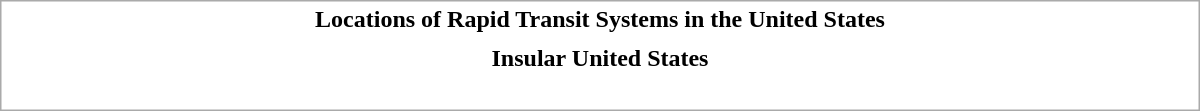<table class="collapsible uncollapsed" style="border:1px #aaa solid; width:50em; margin:0.2em auto">
<tr>
<th>Locations of Rapid Transit Systems in the United States</th>
</tr>
<tr>
<td></td>
</tr>
<tr>
<th>Insular United States</th>
</tr>
<tr>
<td><br></td>
</tr>
</table>
